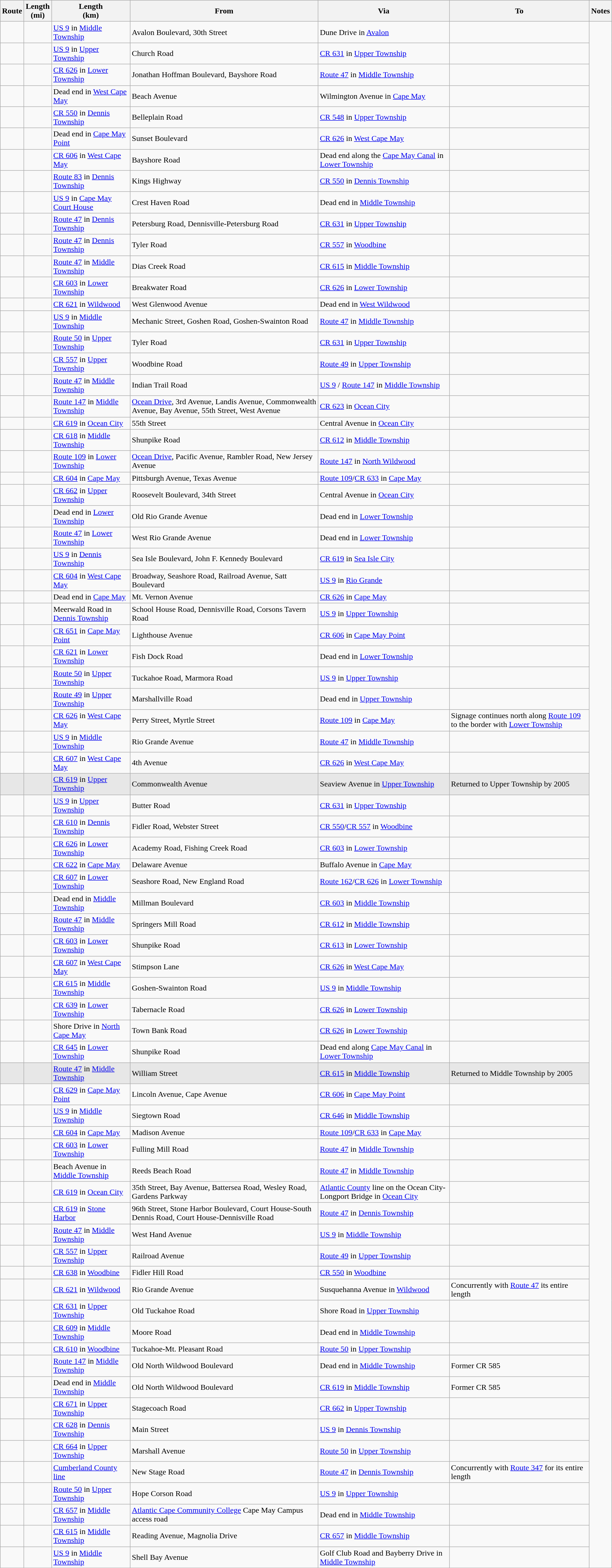<table class="wikitable sortable">
<tr>
<th>Route</th>
<th>Length<br>(mi)</th>
<th>Length<br>(km)</th>
<th class="unsortable">From</th>
<th class="unsortable">Via</th>
<th class="unsortable">To</th>
<th class="unsortable">Notes</th>
</tr>
<tr>
<td id="601"></td>
<td></td>
<td><a href='#'>US 9</a> in <a href='#'>Middle Township</a></td>
<td>Avalon Boulevard, 30th Street</td>
<td>Dune Drive in <a href='#'>Avalon</a></td>
<td></td>
</tr>
<tr>
<td id="602"></td>
<td></td>
<td><a href='#'>US 9</a> in <a href='#'>Upper Township</a></td>
<td>Church Road</td>
<td><a href='#'>CR 631</a> in <a href='#'>Upper Township</a></td>
<td></td>
</tr>
<tr>
<td id="603"></td>
<td></td>
<td><a href='#'>CR 626</a> in <a href='#'>Lower Township</a></td>
<td>Jonathan Hoffman Boulevard, Bayshore Road</td>
<td><a href='#'>Route 47</a> in <a href='#'>Middle Township</a></td>
<td></td>
</tr>
<tr>
<td id="604"></td>
<td></td>
<td>Dead end in <a href='#'>West Cape May</a></td>
<td>Beach Avenue</td>
<td>Wilmington Avenue in <a href='#'>Cape May</a></td>
<td></td>
</tr>
<tr>
<td id="605"></td>
<td></td>
<td><a href='#'>CR 550</a> in <a href='#'>Dennis Township</a></td>
<td>Belleplain Road</td>
<td><a href='#'>CR 548</a> in <a href='#'>Upper Township</a></td>
<td></td>
</tr>
<tr>
<td id="606"></td>
<td></td>
<td>Dead end in <a href='#'>Cape May Point</a></td>
<td>Sunset Boulevard</td>
<td><a href='#'>CR 626</a> in <a href='#'>West Cape May</a></td>
<td></td>
</tr>
<tr>
<td id="607"></td>
<td></td>
<td><a href='#'>CR 606</a> in <a href='#'>West Cape May</a></td>
<td>Bayshore Road</td>
<td>Dead end along the <a href='#'>Cape May Canal</a> in <a href='#'>Lower Township</a></td>
<td></td>
</tr>
<tr>
<td id="608"></td>
<td></td>
<td><a href='#'>Route 83</a> in <a href='#'>Dennis Township</a></td>
<td>Kings Highway</td>
<td><a href='#'>CR 550</a> in <a href='#'>Dennis Township</a></td>
<td></td>
</tr>
<tr>
<td id="609"></td>
<td></td>
<td><a href='#'>US 9</a> in <a href='#'>Cape May Court House</a></td>
<td>Crest Haven Road</td>
<td>Dead end in <a href='#'>Middle Township</a></td>
<td></td>
</tr>
<tr>
<td id="610"></td>
<td></td>
<td><a href='#'>Route 47</a> in <a href='#'>Dennis Township</a></td>
<td>Petersburg Road, Dennisville-Petersburg Road</td>
<td><a href='#'>CR 631</a> in <a href='#'>Upper Township</a></td>
<td></td>
</tr>
<tr>
<td id="611"></td>
<td></td>
<td><a href='#'>Route 47</a> in <a href='#'>Dennis Township</a></td>
<td>Tyler Road</td>
<td><a href='#'>CR 557</a> in <a href='#'>Woodbine</a></td>
<td></td>
</tr>
<tr>
<td id="612"></td>
<td></td>
<td><a href='#'>Route 47</a> in <a href='#'>Middle Township</a></td>
<td>Dias Creek Road</td>
<td><a href='#'>CR 615</a> in <a href='#'>Middle Township</a></td>
<td></td>
</tr>
<tr>
<td id="613"></td>
<td></td>
<td><a href='#'>CR 603</a> in <a href='#'>Lower Township</a></td>
<td>Breakwater Road</td>
<td><a href='#'>CR 626</a> in <a href='#'>Lower Township</a></td>
<td></td>
</tr>
<tr>
<td id="614"></td>
<td></td>
<td><a href='#'>CR 621</a> in <a href='#'>Wildwood</a></td>
<td>West Glenwood Avenue</td>
<td>Dead end in <a href='#'>West Wildwood</a></td>
<td></td>
</tr>
<tr>
<td id="615"></td>
<td></td>
<td><a href='#'>US 9</a> in <a href='#'>Middle Township</a></td>
<td>Mechanic Street, Goshen Road, Goshen-Swainton Road</td>
<td><a href='#'>Route 47</a> in <a href='#'>Middle Township</a></td>
<td></td>
</tr>
<tr>
<td id="616"></td>
<td></td>
<td><a href='#'>Route 50</a> in <a href='#'>Upper Township</a></td>
<td>Tyler Road</td>
<td><a href='#'>CR 631</a> in <a href='#'>Upper Township</a></td>
<td></td>
</tr>
<tr>
<td id="617"></td>
<td></td>
<td><a href='#'>CR 557</a> in <a href='#'>Upper Township</a></td>
<td>Woodbine Road</td>
<td><a href='#'>Route 49</a> in <a href='#'>Upper Township</a></td>
<td></td>
</tr>
<tr>
<td id="618"></td>
<td></td>
<td><a href='#'>Route 47</a> in <a href='#'>Middle Township</a></td>
<td>Indian Trail Road</td>
<td><a href='#'>US 9</a> / <a href='#'>Route 147</a> in <a href='#'>Middle Township</a></td>
<td></td>
</tr>
<tr>
<td id="619"></td>
<td></td>
<td><a href='#'>Route 147</a> in <a href='#'>Middle Township</a></td>
<td><a href='#'>Ocean Drive</a>, 3rd Avenue, Landis Avenue, Commonwealth Avenue, Bay Avenue, 55th Street, West Avenue</td>
<td><a href='#'>CR 623</a> in <a href='#'>Ocean City</a></td>
<td></td>
</tr>
<tr>
<td id="619 Spur"></td>
<td></td>
<td><a href='#'>CR 619</a> in <a href='#'>Ocean City</a></td>
<td>55th Street</td>
<td>Central Avenue in <a href='#'>Ocean City</a></td>
<td></td>
</tr>
<tr>
<td id="620"></td>
<td></td>
<td><a href='#'>CR 618</a> in <a href='#'>Middle Township</a></td>
<td>Shunpike Road</td>
<td><a href='#'>CR 612</a> in <a href='#'>Middle Township</a></td>
<td></td>
</tr>
<tr>
<td id="621"></td>
<td></td>
<td><a href='#'>Route 109</a> in <a href='#'>Lower Township</a></td>
<td><a href='#'>Ocean Drive</a>, Pacific Avenue, Rambler Road, New Jersey Avenue</td>
<td><a href='#'>Route 147</a> in <a href='#'>North Wildwood</a></td>
<td></td>
</tr>
<tr>
<td id="622"></td>
<td></td>
<td><a href='#'>CR 604</a> in <a href='#'>Cape May</a></td>
<td>Pittsburgh Avenue, Texas Avenue</td>
<td><a href='#'>Route 109</a>/<a href='#'>CR 633</a> in <a href='#'>Cape May</a></td>
<td></td>
</tr>
<tr>
<td id="623"></td>
<td></td>
<td><a href='#'>CR 662</a> in <a href='#'>Upper Township</a></td>
<td>Roosevelt Boulevard, 34th Street</td>
<td>Central Avenue in <a href='#'>Ocean City</a></td>
<td></td>
</tr>
<tr>
<td id="624-1"></td>
<td></td>
<td>Dead end in <a href='#'>Lower Township</a></td>
<td>Old Rio Grande Avenue</td>
<td>Dead end in <a href='#'>Lower Township</a></td>
<td></td>
</tr>
<tr>
<td id="624-2"></td>
<td></td>
<td><a href='#'>Route 47</a> in <a href='#'>Lower Township</a></td>
<td>West Rio Grande Avenue</td>
<td>Dead end in <a href='#'>Lower Township</a></td>
<td></td>
</tr>
<tr>
<td id="625"></td>
<td></td>
<td><a href='#'>US 9</a> in <a href='#'>Dennis Township</a></td>
<td>Sea Isle Boulevard, John F. Kennedy Boulevard</td>
<td><a href='#'>CR 619</a> in <a href='#'>Sea Isle City</a></td>
<td></td>
</tr>
<tr>
<td id="626"></td>
<td></td>
<td><a href='#'>CR 604</a> in <a href='#'>West Cape May</a></td>
<td>Broadway, Seashore Road, Railroad Avenue, Satt Boulevard</td>
<td><a href='#'>US 9</a> in <a href='#'>Rio Grande</a></td>
<td></td>
</tr>
<tr>
<td id="627"></td>
<td></td>
<td>Dead end in <a href='#'>Cape May</a></td>
<td>Mt. Vernon Avenue</td>
<td><a href='#'>CR 626</a> in <a href='#'>Cape May</a></td>
<td></td>
</tr>
<tr>
<td id="628"></td>
<td></td>
<td>Meerwald Road in <a href='#'>Dennis Township</a></td>
<td>School House Road, Dennisville Road, Corsons Tavern Road</td>
<td><a href='#'>US 9</a> in <a href='#'>Upper Township</a></td>
<td></td>
</tr>
<tr>
<td id="629"></td>
<td></td>
<td><a href='#'>CR 651</a> in <a href='#'>Cape May Point</a></td>
<td>Lighthouse Avenue</td>
<td><a href='#'>CR 606</a> in <a href='#'>Cape May Point</a></td>
<td></td>
</tr>
<tr>
<td id="630"></td>
<td></td>
<td><a href='#'>CR 621</a> in <a href='#'>Lower Township</a></td>
<td>Fish Dock Road</td>
<td>Dead end in <a href='#'>Lower Township</a></td>
<td></td>
</tr>
<tr>
<td id="631"></td>
<td></td>
<td><a href='#'>Route 50</a> in <a href='#'>Upper Township</a></td>
<td>Tuckahoe Road, Marmora Road</td>
<td><a href='#'>US 9</a> in <a href='#'>Upper Township</a></td>
<td></td>
</tr>
<tr>
<td id="632"></td>
<td></td>
<td><a href='#'>Route 49</a> in <a href='#'>Upper Township</a></td>
<td>Marshallville Road</td>
<td>Dead end in <a href='#'>Upper Township</a></td>
<td></td>
</tr>
<tr>
<td id="633"></td>
<td></td>
<td><a href='#'>CR 626</a> in <a href='#'>West Cape May</a></td>
<td>Perry Street, Myrtle Street</td>
<td><a href='#'>Route 109</a> in <a href='#'>Cape May</a></td>
<td>Signage continues north along <a href='#'>Route 109</a> to the border with <a href='#'>Lower Township</a></td>
</tr>
<tr>
<td id="634"></td>
<td></td>
<td><a href='#'>US 9</a> in <a href='#'>Middle Township</a></td>
<td>Rio Grande Avenue</td>
<td><a href='#'>Route 47</a> in <a href='#'>Middle Township</a></td>
<td></td>
</tr>
<tr>
<td id="635"></td>
<td></td>
<td><a href='#'>CR 607</a> in <a href='#'>West Cape May</a></td>
<td>4th Avenue</td>
<td><a href='#'>CR 626</a> in <a href='#'>West Cape May</a></td>
<td></td>
</tr>
<tr style="background-color:#e7e7e7">
<td id="636"></td>
<td></td>
<td><a href='#'>CR 619</a> in <a href='#'>Upper Township</a></td>
<td>Commonwealth Avenue</td>
<td>Seaview Avenue in <a href='#'>Upper Township</a></td>
<td>Returned to Upper Township by 2005</td>
</tr>
<tr>
<td id="637"></td>
<td></td>
<td><a href='#'>US 9</a> in <a href='#'>Upper Township</a></td>
<td>Butter Road</td>
<td><a href='#'>CR 631</a> in <a href='#'>Upper Township</a></td>
<td></td>
</tr>
<tr>
<td id="638"></td>
<td></td>
<td><a href='#'>CR 610</a> in <a href='#'>Dennis Township</a></td>
<td>Fidler Road, Webster Street</td>
<td><a href='#'>CR 550</a>/<a href='#'>CR 557</a> in <a href='#'>Woodbine</a></td>
<td></td>
</tr>
<tr>
<td id="639"></td>
<td></td>
<td><a href='#'>CR 626</a> in <a href='#'>Lower Township</a></td>
<td>Academy Road, Fishing Creek Road</td>
<td><a href='#'>CR 603</a> in <a href='#'>Lower Township</a></td>
<td></td>
</tr>
<tr>
<td id="640"></td>
<td></td>
<td><a href='#'>CR 622</a> in <a href='#'>Cape May</a></td>
<td>Delaware Avenue</td>
<td>Buffalo Avenue in <a href='#'>Cape May</a></td>
<td></td>
</tr>
<tr>
<td id="641"></td>
<td></td>
<td><a href='#'>CR 607</a> in <a href='#'>Lower Township</a></td>
<td>Seashore Road, New England Road</td>
<td><a href='#'>Route 162</a>/<a href='#'>CR 626</a> in <a href='#'>Lower Township</a></td>
<td></td>
</tr>
<tr>
<td id="642"></td>
<td></td>
<td>Dead end in <a href='#'>Middle Township</a></td>
<td>Millman Boulevard</td>
<td><a href='#'>CR 603</a> in <a href='#'>Middle Township</a></td>
<td></td>
</tr>
<tr>
<td id="643"></td>
<td></td>
<td><a href='#'>Route 47</a> in <a href='#'>Middle Township</a></td>
<td>Springers Mill Road</td>
<td><a href='#'>CR 612</a> in <a href='#'>Middle Township</a></td>
<td></td>
</tr>
<tr>
<td id="644"></td>
<td></td>
<td><a href='#'>CR 603</a> in <a href='#'>Lower Township</a></td>
<td>Shunpike Road</td>
<td><a href='#'>CR 613</a> in <a href='#'>Lower Township</a></td>
<td></td>
</tr>
<tr>
<td id="645"></td>
<td></td>
<td><a href='#'>CR 607</a> in <a href='#'>West Cape May</a></td>
<td>Stimpson Lane</td>
<td><a href='#'>CR 626</a> in <a href='#'>West Cape May</a></td>
<td></td>
</tr>
<tr>
<td id="646"></td>
<td></td>
<td><a href='#'>CR 615</a> in <a href='#'>Middle Township</a></td>
<td>Goshen-Swainton Road</td>
<td><a href='#'>US 9</a> in <a href='#'>Middle Township</a></td>
<td></td>
</tr>
<tr>
<td id="647"></td>
<td></td>
<td><a href='#'>CR 639</a> in <a href='#'>Lower Township</a></td>
<td>Tabernacle Road</td>
<td><a href='#'>CR 626</a> in <a href='#'>Lower Township</a></td>
<td></td>
</tr>
<tr>
<td id="648"></td>
<td></td>
<td>Shore Drive in <a href='#'>North Cape May</a></td>
<td>Town Bank Road</td>
<td><a href='#'>CR 626</a> in <a href='#'>Lower Township</a></td>
<td></td>
</tr>
<tr>
<td id="649"></td>
<td></td>
<td><a href='#'>CR 645</a> in <a href='#'>Lower Township</a></td>
<td>Shunpike Road</td>
<td>Dead end along <a href='#'>Cape May Canal</a> in <a href='#'>Lower Township</a></td>
<td></td>
</tr>
<tr style="background-color:#e7e7e7">
<td id="650"></td>
<td></td>
<td><a href='#'>Route 47</a> in <a href='#'>Middle Township</a></td>
<td>William Street</td>
<td><a href='#'>CR 615</a> in <a href='#'>Middle Township</a></td>
<td>Returned to Middle Township by 2005</td>
</tr>
<tr>
<td id="651"></td>
<td></td>
<td><a href='#'>CR 629</a> in <a href='#'>Cape May Point</a></td>
<td>Lincoln Avenue, Cape Avenue</td>
<td><a href='#'>CR 606</a> in <a href='#'>Cape May Point</a></td>
<td></td>
</tr>
<tr>
<td id="652"></td>
<td></td>
<td><a href='#'>US 9</a> in <a href='#'>Middle Township</a></td>
<td>Siegtown Road</td>
<td><a href='#'>CR 646</a> in <a href='#'>Middle Township</a></td>
<td></td>
</tr>
<tr>
<td id="653"></td>
<td></td>
<td><a href='#'>CR 604</a> in <a href='#'>Cape May</a></td>
<td>Madison Avenue</td>
<td><a href='#'>Route 109</a>/<a href='#'>CR 633</a> in <a href='#'>Cape May</a></td>
<td></td>
</tr>
<tr>
<td id="654"></td>
<td></td>
<td><a href='#'>CR 603</a> in <a href='#'>Lower Township</a></td>
<td>Fulling Mill Road</td>
<td><a href='#'>Route 47</a> in <a href='#'>Middle Township</a></td>
<td></td>
</tr>
<tr>
<td id="655"></td>
<td></td>
<td>Beach Avenue in <a href='#'>Middle Township</a></td>
<td>Reeds Beach Road</td>
<td><a href='#'>Route 47</a> in <a href='#'>Middle Township</a></td>
<td></td>
</tr>
<tr>
<td id="656"></td>
<td></td>
<td><a href='#'>CR 619</a> in <a href='#'>Ocean City</a></td>
<td>35th Street, Bay Avenue, Battersea Road, Wesley Road, Gardens Parkway</td>
<td><a href='#'>Atlantic County</a> line on the Ocean City-Longport Bridge in <a href='#'>Ocean City</a></td>
<td></td>
</tr>
<tr>
<td id="657"></td>
<td></td>
<td><a href='#'>CR 619</a> in <a href='#'>Stone Harbor</a></td>
<td>96th Street, Stone Harbor Boulevard, Court House-South Dennis Road, Court House-Dennisville Road</td>
<td><a href='#'>Route 47</a> in <a href='#'>Dennis Township</a></td>
<td></td>
</tr>
<tr>
<td id="658"></td>
<td></td>
<td><a href='#'>Route 47</a> in <a href='#'>Middle Township</a></td>
<td>West Hand Avenue</td>
<td><a href='#'>US 9</a> in <a href='#'>Middle Township</a></td>
<td></td>
</tr>
<tr>
<td id="659"></td>
<td></td>
<td><a href='#'>CR 557</a> in <a href='#'>Upper Township</a></td>
<td>Railroad Avenue</td>
<td><a href='#'>Route 49</a> in <a href='#'>Upper Township</a></td>
<td></td>
</tr>
<tr>
<td id="660"></td>
<td></td>
<td><a href='#'>CR 638</a> in <a href='#'>Woodbine</a></td>
<td>Fidler Hill Road</td>
<td><a href='#'>CR 550</a> in <a href='#'>Woodbine</a></td>
<td></td>
</tr>
<tr>
<td id="661"></td>
<td></td>
<td><a href='#'>CR 621</a> in <a href='#'>Wildwood</a></td>
<td>Rio Grande Avenue</td>
<td>Susquehanna Avenue in <a href='#'>Wildwood</a></td>
<td>Concurrently with <a href='#'>Route 47</a> its entire length</td>
</tr>
<tr>
<td id="662"></td>
<td></td>
<td><a href='#'>CR 631</a> in <a href='#'>Upper Township</a></td>
<td>Old Tuckahoe Road</td>
<td>Shore Road in <a href='#'>Upper Township</a></td>
<td></td>
</tr>
<tr>
<td id="663"></td>
<td></td>
<td><a href='#'>CR 609</a> in <a href='#'>Middle Township</a></td>
<td>Moore Road</td>
<td>Dead end in <a href='#'>Middle Township</a></td>
<td></td>
</tr>
<tr>
<td id="664"></td>
<td></td>
<td><a href='#'>CR 610</a> in <a href='#'>Woodbine</a></td>
<td>Tuckahoe-Mt. Pleasant Road</td>
<td><a href='#'>Route 50</a> in <a href='#'>Upper Township</a></td>
<td></td>
</tr>
<tr>
<td id="665"></td>
<td></td>
<td><a href='#'>Route 147</a> in <a href='#'>Middle Township</a></td>
<td>Old North Wildwood Boulevard</td>
<td>Dead end in <a href='#'>Middle Township</a></td>
<td>Former CR 585</td>
</tr>
<tr>
<td id="666"></td>
<td></td>
<td>Dead end in <a href='#'>Middle Township</a></td>
<td>Old North Wildwood Boulevard</td>
<td><a href='#'>CR 619</a> in <a href='#'>Middle Township</a></td>
<td>Former CR 585</td>
</tr>
<tr>
<td id="667"></td>
<td></td>
<td><a href='#'>CR 671</a> in <a href='#'>Upper Township</a></td>
<td>Stagecoach Road</td>
<td><a href='#'>CR 662</a> in <a href='#'>Upper Township</a></td>
<td></td>
</tr>
<tr>
<td id="668"></td>
<td></td>
<td><a href='#'>CR 628</a> in <a href='#'>Dennis Township</a></td>
<td>Main Street</td>
<td><a href='#'>US 9</a> in <a href='#'>Dennis Township</a></td>
<td></td>
</tr>
<tr>
<td id="669"></td>
<td></td>
<td><a href='#'>CR 664</a> in <a href='#'>Upper Township</a></td>
<td>Marshall Avenue</td>
<td><a href='#'>Route 50</a> in <a href='#'>Upper Township</a></td>
<td></td>
</tr>
<tr>
<td id="670"></td>
<td></td>
<td><a href='#'>Cumberland County line</a></td>
<td>New Stage Road</td>
<td><a href='#'>Route 47</a> in <a href='#'>Dennis Township</a></td>
<td>Concurrently with <a href='#'>Route 347</a> for its entire length</td>
</tr>
<tr>
<td id="671"></td>
<td></td>
<td><a href='#'>Route 50</a> in <a href='#'>Upper Township</a></td>
<td>Hope Corson Road</td>
<td><a href='#'>US 9</a> in <a href='#'>Upper Township</a></td>
<td></td>
</tr>
<tr>
<td id="672"></td>
<td></td>
<td><a href='#'>CR 657</a> in <a href='#'>Middle Township</a></td>
<td><a href='#'>Atlantic Cape Community College</a> Cape May Campus access road</td>
<td>Dead end in <a href='#'>Middle Township</a></td>
<td></td>
</tr>
<tr>
<td id="673"></td>
<td></td>
<td><a href='#'>CR 615</a> in <a href='#'>Middle Township</a></td>
<td>Reading Avenue, Magnolia Drive</td>
<td><a href='#'>CR 657</a> in <a href='#'>Middle Township</a></td>
<td></td>
</tr>
<tr>
<td id="674"></td>
<td></td>
<td><a href='#'>US 9</a> in <a href='#'>Middle Township</a></td>
<td>Shell Bay Avenue</td>
<td>Golf Club Road and Bayberry Drive in <a href='#'>Middle Township</a></td>
<td></td>
</tr>
</table>
